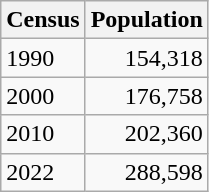<table class="wikitable">
<tr>
<th>Census</th>
<th>Population</th>
</tr>
<tr>
<td>1990</td>
<td style="text-align:right">154,318</td>
</tr>
<tr>
<td>2000</td>
<td style="text-align:right">176,758</td>
</tr>
<tr>
<td>2010</td>
<td style="text-align:right">202,360</td>
</tr>
<tr>
<td>2022</td>
<td style="text-align:right">288,598</td>
</tr>
</table>
